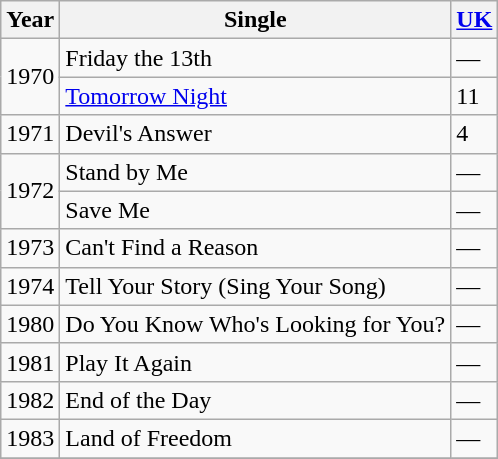<table class="wikitable">
<tr>
<th>Year</th>
<th>Single</th>
<th><a href='#'>UK</a> <br></th>
</tr>
<tr>
<td rowspan=2>1970</td>
<td>Friday the 13th</td>
<td>—</td>
</tr>
<tr>
<td><a href='#'>Tomorrow Night</a></td>
<td>11</td>
</tr>
<tr>
<td>1971</td>
<td>Devil's Answer</td>
<td>4</td>
</tr>
<tr>
<td rowspan=2>1972</td>
<td>Stand by Me</td>
<td>—</td>
</tr>
<tr>
<td>Save Me </td>
<td>—</td>
</tr>
<tr>
<td>1973</td>
<td>Can't Find a Reason </td>
<td>—</td>
</tr>
<tr>
<td>1974</td>
<td>Tell Your Story (Sing Your Song) </td>
<td>—</td>
</tr>
<tr>
<td>1980</td>
<td>Do You Know Who's Looking for You?</td>
<td>—</td>
</tr>
<tr>
<td>1981</td>
<td>Play It Again</td>
<td>—</td>
</tr>
<tr>
<td>1982</td>
<td>End of the Day</td>
<td>—</td>
</tr>
<tr>
<td>1983</td>
<td>Land of Freedom</td>
<td>—</td>
</tr>
<tr>
</tr>
</table>
